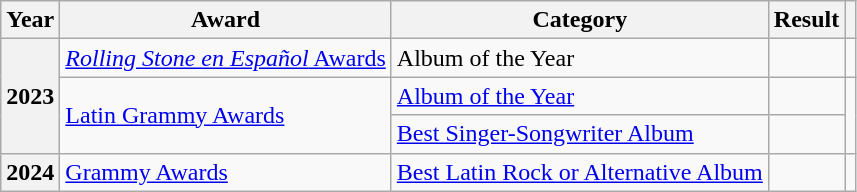<table class="wikitable plainrowheaders">
<tr align=center>
<th scope="col">Year</th>
<th scope="col">Award</th>
<th scope="col">Category</th>
<th scope="col">Result</th>
<th scope="col"></th>
</tr>
<tr>
<th rowspan="3" scope="row">2023</th>
<td><a href='#'><em>Rolling Stone en Español</em> Awards</a></td>
<td>Album of the Year</td>
<td></td>
<td style="text-align:center;"></td>
</tr>
<tr>
<td rowspan="2"><a href='#'>Latin Grammy Awards</a></td>
<td><a href='#'>Album of the Year</a></td>
<td></td>
<td rowspan="2" style="text-align:center;"></td>
</tr>
<tr>
<td><a href='#'>Best Singer-Songwriter Album</a></td>
<td></td>
</tr>
<tr>
<th scope="row">2024</th>
<td><a href='#'>Grammy Awards</a></td>
<td><a href='#'>Best Latin Rock or Alternative Album</a></td>
<td></td>
<td style="text-align:center;"></td>
</tr>
</table>
